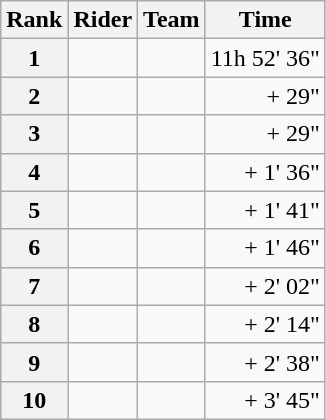<table class="wikitable" margin-bottom:0;">
<tr>
<th scope="col">Rank</th>
<th scope="col">Rider</th>
<th scope="col">Team</th>
<th scope="col">Time</th>
</tr>
<tr>
<th scope="row">1</th>
<td> </td>
<td></td>
<td align="right">11h 52' 36"</td>
</tr>
<tr>
<th scope="row">2</th>
<td></td>
<td></td>
<td align="right">+ 29"</td>
</tr>
<tr>
<th scope="row">3</th>
<td></td>
<td></td>
<td align="right">+ 29"</td>
</tr>
<tr>
<th scope="row">4</th>
<td></td>
<td></td>
<td align="right">+ 1' 36"</td>
</tr>
<tr>
<th scope="row">5</th>
<td></td>
<td></td>
<td align="right">+ 1' 41"</td>
</tr>
<tr>
<th scope="row">6</th>
<td> </td>
<td></td>
<td align="right">+ 1' 46"</td>
</tr>
<tr>
<th scope="row">7</th>
<td></td>
<td></td>
<td align="right">+ 2' 02"</td>
</tr>
<tr>
<th scope="row">8</th>
<td></td>
<td></td>
<td align="right">+ 2' 14"</td>
</tr>
<tr>
<th scope="row">9</th>
<td></td>
<td></td>
<td align="right">+ 2' 38"</td>
</tr>
<tr>
<th scope="row">10</th>
<td></td>
<td></td>
<td align="right">+ 3' 45"</td>
</tr>
</table>
